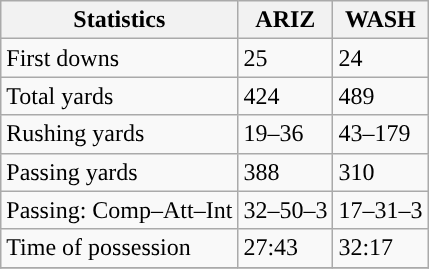<table class="wikitable" style="float: left;">
<tr>
<th>Statistics</th>
<th>ARIZ</th>
<th>WASH</th>
</tr>
<tr>
<td>First downs</td>
<td>25</td>
<td>24</td>
</tr>
<tr>
<td>Total yards</td>
<td>424</td>
<td>489</td>
</tr>
<tr>
<td>Rushing yards</td>
<td>19–36</td>
<td>43–179</td>
</tr>
<tr>
<td>Passing yards</td>
<td>388</td>
<td>310</td>
</tr>
<tr>
<td>Passing: Comp–Att–Int</td>
<td>32–50–3</td>
<td>17–31–3</td>
</tr>
<tr>
<td>Time of possession</td>
<td>27:43</td>
<td>32:17</td>
</tr>
<tr>
</tr>
</table>
